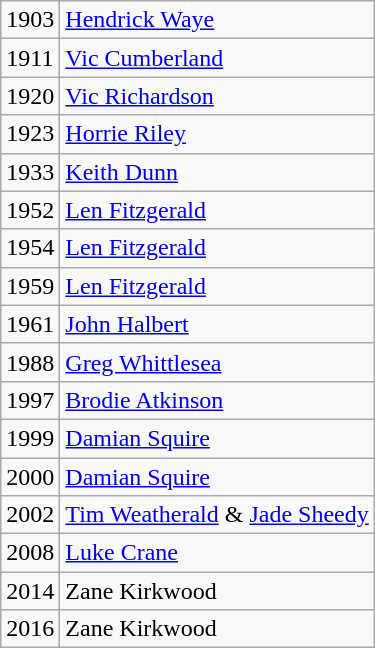<table class="wikitable">
<tr>
<td>1903</td>
<td><a href='#'>Hendrick Waye</a></td>
</tr>
<tr>
<td>1911</td>
<td><a href='#'>Vic Cumberland</a></td>
</tr>
<tr>
<td>1920</td>
<td><a href='#'>Vic Richardson</a></td>
</tr>
<tr>
<td>1923</td>
<td><a href='#'>Horrie Riley</a></td>
</tr>
<tr>
<td>1933</td>
<td><a href='#'>Keith Dunn</a></td>
</tr>
<tr>
<td>1952</td>
<td><a href='#'>Len Fitzgerald</a></td>
</tr>
<tr>
<td>1954</td>
<td><a href='#'>Len Fitzgerald</a></td>
</tr>
<tr>
<td>1959</td>
<td><a href='#'>Len Fitzgerald</a></td>
</tr>
<tr>
<td>1961</td>
<td><a href='#'>John Halbert</a></td>
</tr>
<tr>
<td>1988</td>
<td><a href='#'>Greg Whittlesea</a></td>
</tr>
<tr>
<td>1997</td>
<td><a href='#'>Brodie Atkinson</a></td>
</tr>
<tr>
<td>1999</td>
<td><a href='#'>Damian Squire</a></td>
</tr>
<tr>
<td>2000</td>
<td><a href='#'>Damian Squire</a></td>
</tr>
<tr>
<td>2002</td>
<td><a href='#'>Tim Weatherald</a> & <a href='#'>Jade Sheedy</a></td>
</tr>
<tr>
<td>2008</td>
<td><a href='#'>Luke Crane</a></td>
</tr>
<tr>
<td>2014</td>
<td>Zane Kirkwood</td>
</tr>
<tr>
<td>2016</td>
<td>Zane Kirkwood</td>
</tr>
</table>
